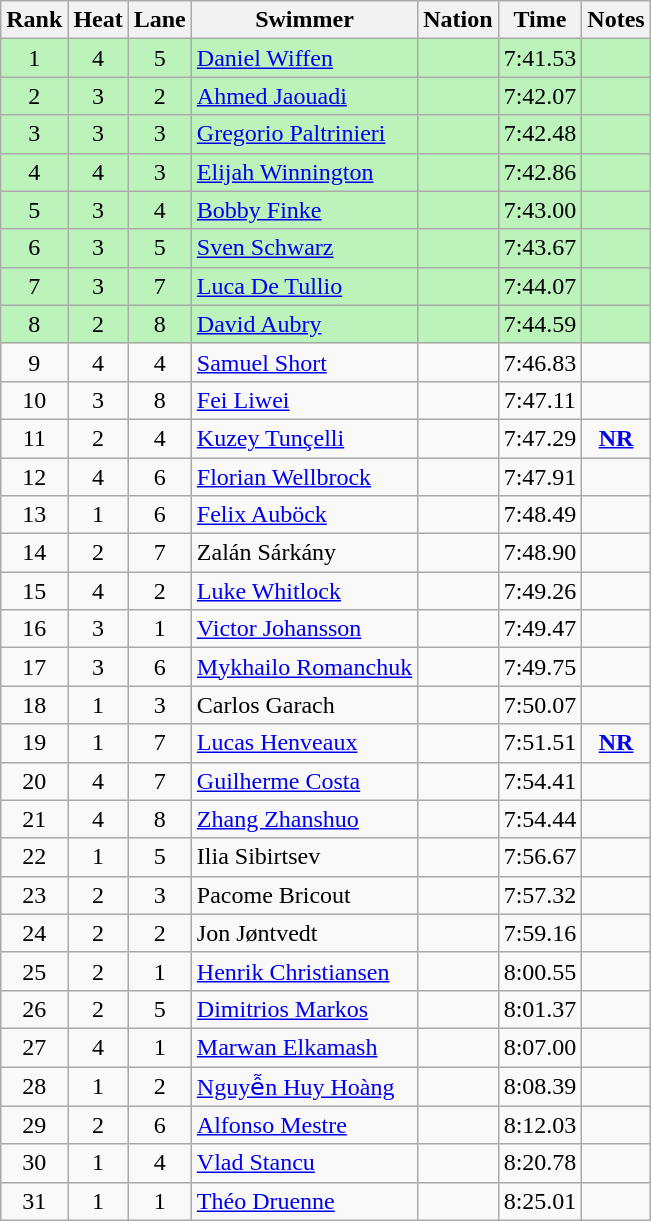<table class="wikitable sortable mw-collapsible" style="text-align:center">
<tr>
<th scope="col">Rank</th>
<th scope="col">Heat</th>
<th scope="col">Lane</th>
<th scope="col">Swimmer</th>
<th scope="col">Nation</th>
<th scope="col">Time</th>
<th scope="col">Notes</th>
</tr>
<tr bgcolor="bbf3bb">
<td>1</td>
<td>4</td>
<td>5</td>
<td align="left"><a href='#'>Daniel Wiffen</a></td>
<td align="left"></td>
<td>7:41.53</td>
<td></td>
</tr>
<tr bgcolor="bbf3bb">
<td>2</td>
<td>3</td>
<td>2</td>
<td align="left"><a href='#'>Ahmed Jaouadi</a></td>
<td align="left"></td>
<td>7:42.07</td>
<td></td>
</tr>
<tr bgcolor="bbf3bb">
<td>3</td>
<td>3</td>
<td>3</td>
<td align="left"><a href='#'>Gregorio Paltrinieri</a></td>
<td align="left"></td>
<td>7:42.48</td>
<td></td>
</tr>
<tr bgcolor="bbf3bb">
<td>4</td>
<td>4</td>
<td>3</td>
<td align="left"><a href='#'>Elijah Winnington</a></td>
<td align="left"></td>
<td>7:42.86</td>
<td></td>
</tr>
<tr bgcolor="bbf3bb">
<td>5</td>
<td>3</td>
<td>4</td>
<td align="left"><a href='#'>Bobby Finke</a></td>
<td align="left"></td>
<td>7:43.00</td>
<td></td>
</tr>
<tr bgcolor="bbf3bb">
<td>6</td>
<td>3</td>
<td>5</td>
<td align="left"><a href='#'>Sven Schwarz</a></td>
<td align="left"></td>
<td>7:43.67</td>
<td></td>
</tr>
<tr bgcolor="bbf3bb">
<td>7</td>
<td>3</td>
<td>7</td>
<td align="left"><a href='#'>Luca De Tullio</a></td>
<td align="left"></td>
<td>7:44.07</td>
<td></td>
</tr>
<tr bgcolor="bbf3bb">
<td>8</td>
<td>2</td>
<td>8</td>
<td align="left"><a href='#'>David Aubry</a></td>
<td align="left"></td>
<td>7:44.59</td>
<td></td>
</tr>
<tr>
<td>9</td>
<td>4</td>
<td>4</td>
<td align="left"><a href='#'>Samuel Short</a></td>
<td align="left"></td>
<td>7:46.83</td>
<td></td>
</tr>
<tr>
<td>10</td>
<td>3</td>
<td>8</td>
<td align="left"><a href='#'>Fei Liwei</a></td>
<td align="left"></td>
<td>7:47.11</td>
<td></td>
</tr>
<tr>
<td>11</td>
<td>2</td>
<td>4</td>
<td align="left"><a href='#'>Kuzey Tunçelli</a></td>
<td align="left"></td>
<td>7:47.29</td>
<td><strong><a href='#'>NR</a></strong></td>
</tr>
<tr>
<td>12</td>
<td>4</td>
<td>6</td>
<td align="left"><a href='#'>Florian Wellbrock</a></td>
<td align="left"></td>
<td>7:47.91</td>
<td></td>
</tr>
<tr>
<td>13</td>
<td>1</td>
<td>6</td>
<td align="left"><a href='#'>Felix Auböck</a></td>
<td align="left"></td>
<td>7:48.49</td>
<td></td>
</tr>
<tr>
<td>14</td>
<td>2</td>
<td>7</td>
<td align="left">Zalán Sárkány</td>
<td align="left"></td>
<td>7:48.90</td>
<td></td>
</tr>
<tr>
<td>15</td>
<td>4</td>
<td>2</td>
<td align="left"><a href='#'>Luke Whitlock</a></td>
<td align="left"></td>
<td>7:49.26</td>
<td></td>
</tr>
<tr>
<td>16</td>
<td>3</td>
<td>1</td>
<td align="left"><a href='#'>Victor Johansson</a></td>
<td align="left"></td>
<td>7:49.47</td>
<td></td>
</tr>
<tr>
<td>17</td>
<td>3</td>
<td>6</td>
<td align="left"><a href='#'>Mykhailo Romanchuk</a></td>
<td align="left"></td>
<td>7:49.75</td>
<td></td>
</tr>
<tr>
<td>18</td>
<td>1</td>
<td>3</td>
<td align="left">Carlos Garach</td>
<td align="left"></td>
<td>7:50.07</td>
<td></td>
</tr>
<tr>
<td>19</td>
<td>1</td>
<td>7</td>
<td align="left"><a href='#'>Lucas Henveaux</a></td>
<td align="left"></td>
<td>7:51.51</td>
<td><strong><a href='#'>NR</a></strong></td>
</tr>
<tr>
<td>20</td>
<td>4</td>
<td>7</td>
<td align="left"><a href='#'>Guilherme Costa</a></td>
<td align="left"></td>
<td>7:54.41</td>
<td></td>
</tr>
<tr>
<td>21</td>
<td>4</td>
<td>8</td>
<td align="left"><a href='#'>Zhang Zhanshuo</a></td>
<td align="left"></td>
<td>7:54.44</td>
<td></td>
</tr>
<tr>
<td>22</td>
<td>1</td>
<td>5</td>
<td align="left">Ilia Sibirtsev</td>
<td align="left"></td>
<td>7:56.67</td>
<td></td>
</tr>
<tr>
<td>23</td>
<td>2</td>
<td>3</td>
<td align="left">Pacome Bricout</td>
<td align="left"></td>
<td>7:57.32</td>
<td></td>
</tr>
<tr>
<td>24</td>
<td>2</td>
<td>2</td>
<td align="left">Jon Jøntvedt</td>
<td align="left"></td>
<td>7:59.16</td>
<td></td>
</tr>
<tr>
<td>25</td>
<td>2</td>
<td>1</td>
<td align="left"><a href='#'>Henrik Christiansen</a></td>
<td align="left"></td>
<td>8:00.55</td>
<td></td>
</tr>
<tr>
<td>26</td>
<td>2</td>
<td>5</td>
<td align="left"><a href='#'>Dimitrios Markos</a></td>
<td align="left"></td>
<td>8:01.37</td>
<td></td>
</tr>
<tr>
<td>27</td>
<td>4</td>
<td>1</td>
<td align="left"><a href='#'>Marwan Elkamash</a></td>
<td align="left"></td>
<td>8:07.00</td>
<td></td>
</tr>
<tr>
<td>28</td>
<td>1</td>
<td>2</td>
<td align="left"><a href='#'>Nguyễn Huy Hoàng</a></td>
<td align="left"></td>
<td>8:08.39</td>
<td></td>
</tr>
<tr>
<td>29</td>
<td>2</td>
<td>6</td>
<td align="left"><a href='#'>Alfonso Mestre</a></td>
<td align="left"></td>
<td>8:12.03</td>
<td></td>
</tr>
<tr>
<td>30</td>
<td>1</td>
<td>4</td>
<td align="left"><a href='#'>Vlad Stancu</a></td>
<td align="left"></td>
<td>8:20.78</td>
<td></td>
</tr>
<tr>
<td>31</td>
<td>1</td>
<td>1</td>
<td align="left"><a href='#'>Théo Druenne</a></td>
<td align="left"></td>
<td>8:25.01</td>
<td></td>
</tr>
</table>
